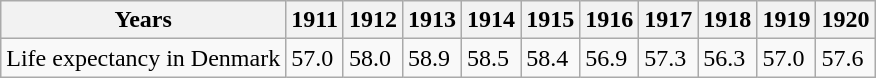<table class="wikitable">
<tr>
<th>Years</th>
<th>1911</th>
<th>1912</th>
<th>1913</th>
<th>1914</th>
<th>1915</th>
<th>1916</th>
<th>1917</th>
<th>1918</th>
<th>1919</th>
<th>1920</th>
</tr>
<tr>
<td>Life expectancy in Denmark</td>
<td>57.0</td>
<td>58.0</td>
<td>58.9</td>
<td>58.5</td>
<td>58.4</td>
<td>56.9</td>
<td>57.3</td>
<td>56.3</td>
<td>57.0</td>
<td>57.6</td>
</tr>
</table>
